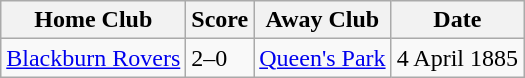<table class="wikitable">
<tr>
<th>Home Club</th>
<th>Score</th>
<th>Away Club</th>
<th>Date</th>
</tr>
<tr>
<td><a href='#'>Blackburn Rovers</a></td>
<td>2–0</td>
<td><a href='#'>Queen's Park</a> </td>
<td>4 April 1885</td>
</tr>
</table>
